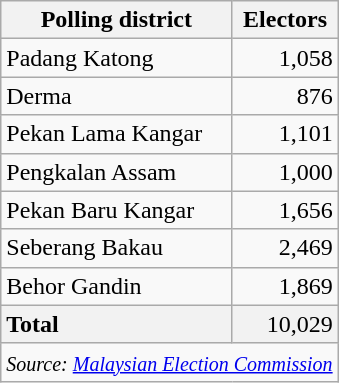<table class="wikitable sortable">
<tr>
<th>Polling district</th>
<th>Electors</th>
</tr>
<tr>
<td>Padang Katong</td>
<td align="right">1,058</td>
</tr>
<tr>
<td>Derma</td>
<td align="right">876</td>
</tr>
<tr>
<td>Pekan Lama Kangar</td>
<td align="right">1,101</td>
</tr>
<tr>
<td>Pengkalan Assam</td>
<td align="right">1,000</td>
</tr>
<tr>
<td>Pekan Baru Kangar</td>
<td align="right">1,656</td>
</tr>
<tr>
<td>Seberang Bakau</td>
<td align="right">2,469</td>
</tr>
<tr>
<td>Behor Gandin</td>
<td align="right">1,869</td>
</tr>
<tr>
<td style="background: #f2f2f2"><strong>Total</strong></td>
<td style="background: #f2f2f2" align="right">10,029</td>
</tr>
<tr>
<td colspan="2"  align="right"><small><em>Source: <a href='#'>Malaysian Election Commission</a></em></small></td>
</tr>
</table>
